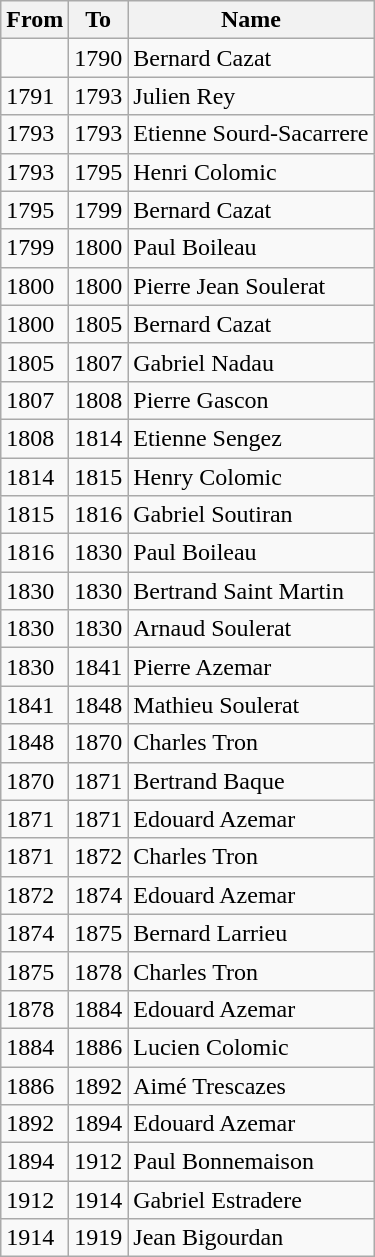<table class="wikitable">
<tr>
<th>From</th>
<th>To</th>
<th>Name</th>
</tr>
<tr>
<td></td>
<td>1790</td>
<td>Bernard Cazat</td>
</tr>
<tr>
<td>1791</td>
<td>1793</td>
<td>Julien Rey</td>
</tr>
<tr>
<td>1793</td>
<td>1793</td>
<td>Etienne Sourd-Sacarrere</td>
</tr>
<tr>
<td>1793</td>
<td>1795</td>
<td>Henri Colomic</td>
</tr>
<tr>
<td>1795</td>
<td>1799</td>
<td>Bernard Cazat</td>
</tr>
<tr>
<td>1799</td>
<td>1800</td>
<td>Paul Boileau</td>
</tr>
<tr>
<td>1800</td>
<td>1800</td>
<td>Pierre Jean Soulerat</td>
</tr>
<tr>
<td>1800</td>
<td>1805</td>
<td>Bernard Cazat</td>
</tr>
<tr>
<td>1805</td>
<td>1807</td>
<td>Gabriel Nadau</td>
</tr>
<tr>
<td>1807</td>
<td>1808</td>
<td>Pierre Gascon</td>
</tr>
<tr>
<td>1808</td>
<td>1814</td>
<td>Etienne Sengez</td>
</tr>
<tr>
<td>1814</td>
<td>1815</td>
<td>Henry Colomic</td>
</tr>
<tr>
<td>1815</td>
<td>1816</td>
<td>Gabriel Soutiran</td>
</tr>
<tr>
<td>1816</td>
<td>1830</td>
<td>Paul Boileau</td>
</tr>
<tr>
<td>1830</td>
<td>1830</td>
<td>Bertrand Saint Martin</td>
</tr>
<tr>
<td>1830</td>
<td>1830</td>
<td>Arnaud Soulerat</td>
</tr>
<tr>
<td>1830</td>
<td>1841</td>
<td>Pierre Azemar</td>
</tr>
<tr>
<td>1841</td>
<td>1848</td>
<td>Mathieu Soulerat</td>
</tr>
<tr>
<td>1848</td>
<td>1870</td>
<td>Charles Tron</td>
</tr>
<tr>
<td>1870</td>
<td>1871</td>
<td>Bertrand Baque</td>
</tr>
<tr>
<td>1871</td>
<td>1871</td>
<td>Edouard Azemar</td>
</tr>
<tr>
<td>1871</td>
<td>1872</td>
<td>Charles Tron</td>
</tr>
<tr>
<td>1872</td>
<td>1874</td>
<td>Edouard Azemar</td>
</tr>
<tr>
<td>1874</td>
<td>1875</td>
<td>Bernard Larrieu</td>
</tr>
<tr>
<td>1875</td>
<td>1878</td>
<td>Charles Tron</td>
</tr>
<tr>
<td>1878</td>
<td>1884</td>
<td>Edouard Azemar</td>
</tr>
<tr>
<td>1884</td>
<td>1886</td>
<td>Lucien Colomic</td>
</tr>
<tr>
<td>1886</td>
<td>1892</td>
<td>Aimé Trescazes</td>
</tr>
<tr>
<td>1892</td>
<td>1894</td>
<td>Edouard Azemar</td>
</tr>
<tr>
<td>1894</td>
<td>1912</td>
<td>Paul Bonnemaison</td>
</tr>
<tr>
<td>1912</td>
<td>1914</td>
<td>Gabriel Estradere</td>
</tr>
<tr>
<td>1914</td>
<td>1919</td>
<td>Jean Bigourdan</td>
</tr>
</table>
